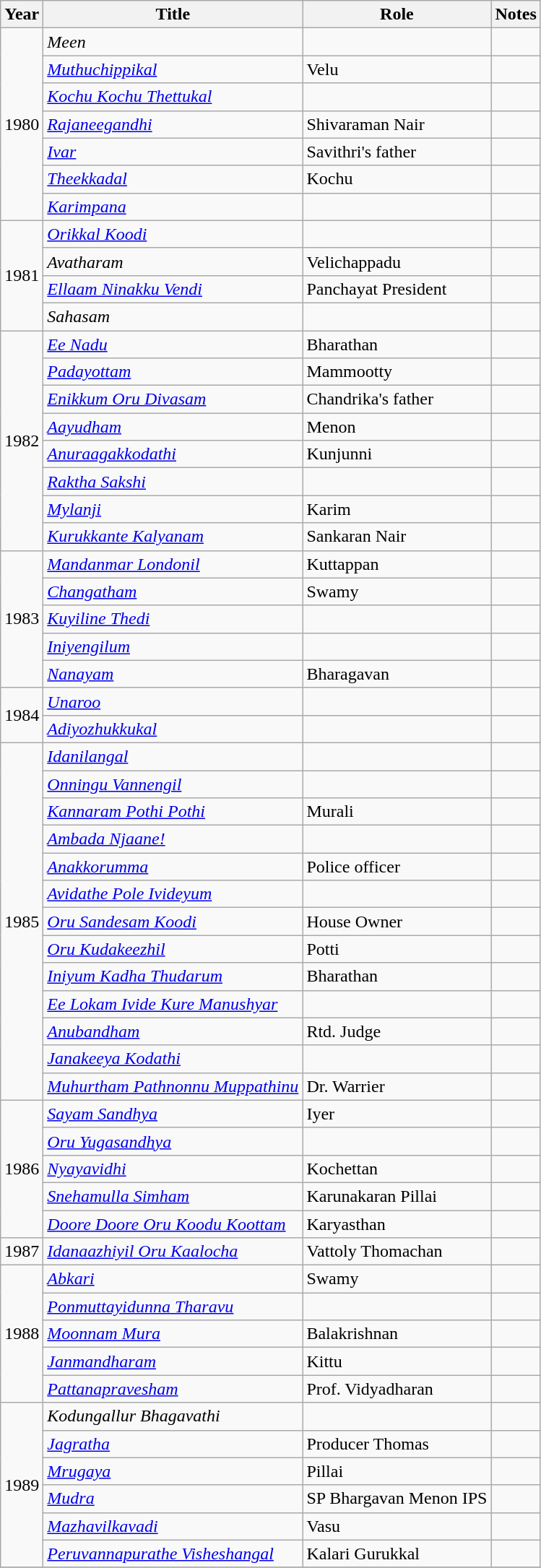<table class="wikitable sortable">
<tr>
<th>Year</th>
<th>Title</th>
<th>Role</th>
<th class="unsortable">Notes</th>
</tr>
<tr>
<td rowspan=7>1980</td>
<td><em>Meen</em></td>
<td></td>
<td></td>
</tr>
<tr>
<td><em><a href='#'>Muthuchippikal</a></em></td>
<td>Velu</td>
<td></td>
</tr>
<tr>
<td><em><a href='#'>Kochu Kochu Thettukal</a></em></td>
<td></td>
<td></td>
</tr>
<tr>
<td><em><a href='#'>Rajaneegandhi</a></em></td>
<td>Shivaraman Nair</td>
<td></td>
</tr>
<tr>
<td><em><a href='#'>Ivar</a></em></td>
<td>Savithri's father</td>
<td></td>
</tr>
<tr>
<td><em><a href='#'>Theekkadal</a></em></td>
<td>Kochu</td>
<td></td>
</tr>
<tr>
<td><em><a href='#'>Karimpana</a></em></td>
<td></td>
<td></td>
</tr>
<tr>
<td rowspan=4>1981</td>
<td><em><a href='#'>Orikkal Koodi</a></em></td>
<td></td>
<td></td>
</tr>
<tr>
<td><em>Avatharam</em></td>
<td>Velichappadu</td>
<td></td>
</tr>
<tr>
<td><em><a href='#'>Ellaam Ninakku Vendi</a></em></td>
<td>Panchayat President</td>
<td></td>
</tr>
<tr>
<td><em>Sahasam</em></td>
<td></td>
<td></td>
</tr>
<tr>
<td rowspan=8>1982</td>
<td><em><a href='#'>Ee Nadu</a></em></td>
<td>Bharathan</td>
<td></td>
</tr>
<tr>
<td><em><a href='#'>Padayottam</a></em></td>
<td>Mammootty</td>
<td></td>
</tr>
<tr>
<td><em><a href='#'>Enikkum Oru Divasam</a></em></td>
<td>Chandrika's father</td>
<td></td>
</tr>
<tr>
<td><em><a href='#'>Aayudham</a></em></td>
<td>Menon</td>
<td></td>
</tr>
<tr>
<td><em><a href='#'>Anuraagakkodathi</a></em></td>
<td>Kunjunni</td>
<td></td>
</tr>
<tr>
<td><em><a href='#'>Raktha Sakshi</a></em></td>
<td></td>
<td></td>
</tr>
<tr>
<td><em><a href='#'>Mylanji</a></em></td>
<td>Karim</td>
<td></td>
</tr>
<tr>
<td><em><a href='#'>Kurukkante Kalyanam</a></em></td>
<td>Sankaran Nair</td>
<td></td>
</tr>
<tr>
<td rowspan=5>1983</td>
<td><em><a href='#'>Mandanmar Londonil</a></em></td>
<td>Kuttappan</td>
<td></td>
</tr>
<tr>
<td><em><a href='#'>Changatham</a></em></td>
<td>Swamy</td>
<td></td>
</tr>
<tr>
<td><em><a href='#'>Kuyiline Thedi</a></em></td>
<td></td>
<td></td>
</tr>
<tr>
<td><em><a href='#'>Iniyengilum</a></em></td>
<td></td>
<td></td>
</tr>
<tr>
<td><em><a href='#'>Nanayam</a></em></td>
<td>Bharagavan</td>
<td></td>
</tr>
<tr>
<td rowspan=2>1984</td>
<td><em><a href='#'>Unaroo</a> </em></td>
<td></td>
<td></td>
</tr>
<tr>
<td><em><a href='#'>Adiyozhukkukal</a></em></td>
<td></td>
<td></td>
</tr>
<tr>
<td rowspan=13>1985</td>
<td><em><a href='#'>Idanilangal</a></em></td>
<td></td>
<td></td>
</tr>
<tr>
<td><em><a href='#'>Onningu Vannengil</a></em></td>
<td></td>
<td></td>
</tr>
<tr>
<td><em><a href='#'>Kannaram Pothi Pothi</a></em></td>
<td>Murali</td>
<td></td>
</tr>
<tr>
<td><em><a href='#'>Ambada Njaane!</a></em></td>
<td></td>
<td></td>
</tr>
<tr>
<td><em><a href='#'>Anakkorumma</a></em></td>
<td>Police officer</td>
<td></td>
</tr>
<tr>
<td><em><a href='#'>Avidathe Pole Ivideyum</a></em></td>
<td></td>
<td></td>
</tr>
<tr>
<td><em><a href='#'>Oru Sandesam Koodi</a></em></td>
<td>House Owner</td>
<td></td>
</tr>
<tr>
<td><em><a href='#'>Oru Kudakeezhil</a></em></td>
<td>Potti</td>
<td></td>
</tr>
<tr>
<td><em><a href='#'>Iniyum Kadha Thudarum</a></em></td>
<td>Bharathan</td>
<td></td>
</tr>
<tr>
<td><em><a href='#'>Ee Lokam Ivide Kure Manushyar</a></em></td>
<td></td>
<td></td>
</tr>
<tr>
<td><em><a href='#'>Anubandham</a></em></td>
<td>Rtd. Judge</td>
<td></td>
</tr>
<tr>
<td><em><a href='#'>Janakeeya Kodathi</a></em></td>
<td></td>
<td></td>
</tr>
<tr>
<td><em><a href='#'>Muhurtham Pathnonnu Muppathinu</a></em></td>
<td>Dr. Warrier</td>
<td></td>
</tr>
<tr>
<td rowspan=5>1986</td>
<td><em><a href='#'>Sayam Sandhya</a></em></td>
<td>Iyer</td>
<td></td>
</tr>
<tr>
<td><em><a href='#'>Oru Yugasandhya</a></em></td>
<td></td>
<td></td>
</tr>
<tr>
<td><em><a href='#'>Nyayavidhi</a></em></td>
<td>Kochettan</td>
<td></td>
</tr>
<tr>
<td><em><a href='#'>Snehamulla Simham</a></em></td>
<td>Karunakaran Pillai</td>
<td></td>
</tr>
<tr>
<td><em><a href='#'>Doore Doore Oru Koodu Koottam</a></em></td>
<td>Karyasthan</td>
<td></td>
</tr>
<tr>
<td>1987</td>
<td><em><a href='#'>Idanaazhiyil Oru Kaalocha</a></em></td>
<td>Vattoly Thomachan</td>
<td></td>
</tr>
<tr>
<td rowspan=5>1988</td>
<td><em><a href='#'>Abkari</a></em></td>
<td>Swamy</td>
<td></td>
</tr>
<tr>
<td><em><a href='#'>Ponmuttayidunna Tharavu</a></em></td>
<td></td>
<td></td>
</tr>
<tr>
<td><em><a href='#'>Moonnam Mura</a></em></td>
<td>Balakrishnan</td>
<td></td>
</tr>
<tr>
<td><em><a href='#'>Janmandharam</a></em></td>
<td>Kittu</td>
<td></td>
</tr>
<tr>
<td><em><a href='#'>Pattanapravesham</a></em></td>
<td>Prof. Vidyadharan</td>
<td></td>
</tr>
<tr>
<td rowspan=6>1989</td>
<td><em>Kodungallur Bhagavathi</em></td>
<td></td>
<td></td>
</tr>
<tr>
<td><em><a href='#'>Jagratha</a></em></td>
<td>Producer Thomas</td>
<td></td>
</tr>
<tr>
<td><em><a href='#'>Mrugaya</a></em></td>
<td>Pillai</td>
<td></td>
</tr>
<tr>
<td><em><a href='#'>Mudra</a></em></td>
<td>SP Bhargavan Menon IPS</td>
<td></td>
</tr>
<tr>
<td><em><a href='#'>Mazhavilkavadi</a></em></td>
<td>Vasu</td>
<td></td>
</tr>
<tr>
<td><em><a href='#'>Peruvannapurathe Visheshangal</a></em></td>
<td>Kalari Gurukkal</td>
<td></td>
</tr>
<tr>
</tr>
</table>
